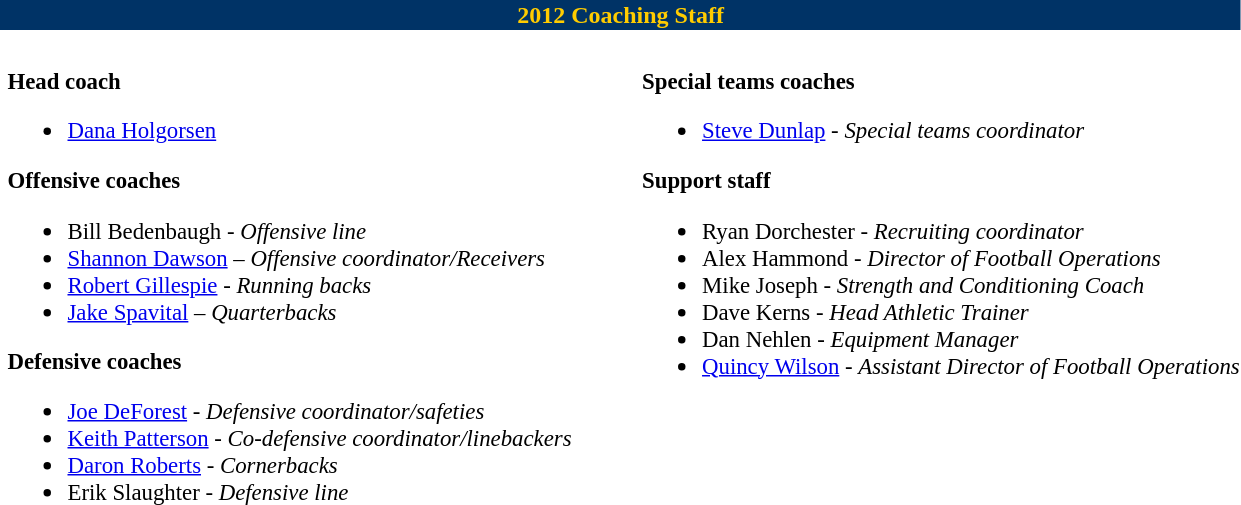<table class="toccolours" style="text-align: left;">
<tr>
<th colspan="7" style="background:#036;color:#FFCC00;text-align:center;" border: 2px solid #003366">2012 Coaching Staff</th>
</tr>
<tr>
<td colspan="7" style="text-align:right;"></td>
</tr>
<tr>
<td valign="top"></td>
<td style="font-size:95%; vertical-align:top;"><br><strong>Head coach</strong><ul><li><a href='#'>Dana Holgorsen</a></li></ul><strong>Offensive coaches</strong><ul><li>Bill Bedenbaugh - <em>Offensive line</em></li><li><a href='#'>Shannon Dawson</a> – <em>Offensive coordinator/Receivers</em></li><li><a href='#'>Robert Gillespie</a> - <em>Running backs</em></li><li><a href='#'>Jake Spavital</a> – <em>Quarterbacks</em></li></ul><strong>Defensive coaches</strong><ul><li><a href='#'>Joe DeForest</a> - <em>Defensive coordinator/safeties</em></li><li><a href='#'>Keith Patterson</a> - <em>Co-defensive coordinator/linebackers</em></li><li><a href='#'>Daron Roberts</a> - <em>Cornerbacks</em></li><li>Erik Slaughter - <em>Defensive line</em></li></ul></td>
<td width="35"> </td>
<td valign="top"></td>
<td style="font-size:95%; vertical-align:top;"><br><strong>Special teams coaches</strong><ul><li><a href='#'>Steve Dunlap</a> - <em>Special teams coordinator</em></li></ul><strong>Support staff</strong><ul><li>Ryan Dorchester - <em>Recruiting coordinator</em></li><li>Alex Hammond - <em>Director of Football Operations</em></li><li>Mike Joseph - <em>Strength and Conditioning Coach</em></li><li>Dave Kerns - <em>Head Athletic Trainer</em></li><li>Dan Nehlen - <em>Equipment Manager</em></li><li><a href='#'>Quincy Wilson</a> - <em>Assistant Director of Football Operations</em></li></ul></td>
</tr>
</table>
